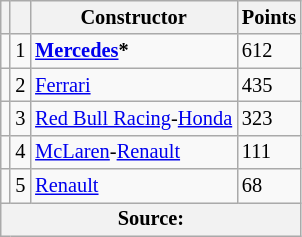<table class="wikitable" style="font-size: 85%;">
<tr>
<th></th>
<th></th>
<th>Constructor</th>
<th>Points</th>
</tr>
<tr>
<td align="left"></td>
<td align="center">1</td>
<td> <strong><a href='#'>Mercedes</a>*</strong></td>
<td align="left">612</td>
</tr>
<tr>
<td align="left"></td>
<td align="center">2</td>
<td> <a href='#'>Ferrari</a></td>
<td align="left">435</td>
</tr>
<tr>
<td align="left"></td>
<td align="center">3</td>
<td> <a href='#'>Red Bull Racing</a>-<a href='#'>Honda</a></td>
<td align="left">323</td>
</tr>
<tr>
<td align="left"></td>
<td align="center">4</td>
<td> <a href='#'>McLaren</a>-<a href='#'>Renault</a></td>
<td align="left">111</td>
</tr>
<tr>
<td align="left"></td>
<td align="center">5</td>
<td> <a href='#'>Renault</a></td>
<td align="left">68</td>
</tr>
<tr>
<th colspan="4" align="center">Source:</th>
</tr>
</table>
